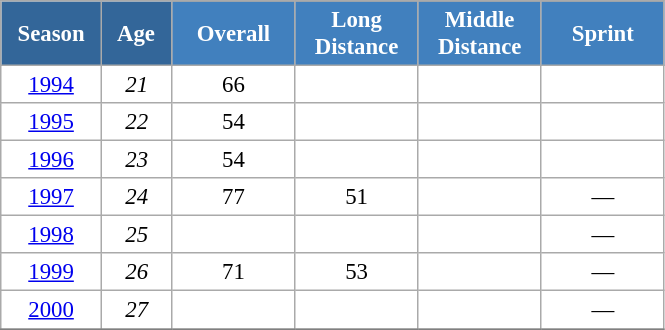<table class="wikitable" style="font-size:95%; text-align:center; border:grey solid 1px; border-collapse:collapse; background:#ffffff;">
<tr>
<th style="background-color:#369; color:white; width:60px;" rowspan="2"> Season </th>
<th style="background-color:#369; color:white; width:40px;" rowspan="2"> Age </th>
</tr>
<tr>
<th style="background-color:#4180be; color:white; width:75px;">Overall</th>
<th style="background-color:#4180be; color:white; width:75px;">Long Distance</th>
<th style="background-color:#4180be; color:white; width:75px;">Middle Distance</th>
<th style="background-color:#4180be; color:white; width:75px;">Sprint</th>
</tr>
<tr>
<td><a href='#'>1994</a></td>
<td><em>21</em></td>
<td>66</td>
<td></td>
<td></td>
<td></td>
</tr>
<tr>
<td><a href='#'>1995</a></td>
<td><em>22</em></td>
<td>54</td>
<td></td>
<td></td>
<td></td>
</tr>
<tr>
<td><a href='#'>1996</a></td>
<td><em>23</em></td>
<td>54</td>
<td></td>
<td></td>
<td></td>
</tr>
<tr>
<td><a href='#'>1997</a></td>
<td><em>24</em></td>
<td>77</td>
<td>51</td>
<td></td>
<td>—</td>
</tr>
<tr>
<td><a href='#'>1998</a></td>
<td><em>25</em></td>
<td></td>
<td></td>
<td></td>
<td>—</td>
</tr>
<tr>
<td><a href='#'>1999</a></td>
<td><em>26</em></td>
<td>71</td>
<td>53</td>
<td></td>
<td>—</td>
</tr>
<tr>
<td><a href='#'>2000</a></td>
<td><em>27</em></td>
<td></td>
<td></td>
<td></td>
<td>—</td>
</tr>
<tr>
</tr>
</table>
